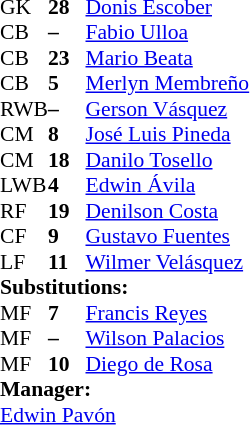<table style="font-size: 90%" cellspacing="0" cellpadding="0">
<tr>
<td colspan=4></td>
</tr>
<tr>
<th width="25"></th>
<th width="25"></th>
</tr>
<tr>
<td>GK</td>
<td><strong>28</strong></td>
<td> <a href='#'>Donis Escober</a></td>
</tr>
<tr>
<td>CB</td>
<td><strong>–</strong></td>
<td> <a href='#'>Fabio Ulloa</a></td>
<td></td>
<td></td>
</tr>
<tr>
<td>CB</td>
<td><strong>23</strong></td>
<td> <a href='#'>Mario Beata</a></td>
</tr>
<tr>
<td>CB</td>
<td><strong>5</strong></td>
<td> <a href='#'>Merlyn Membreño</a></td>
<td></td>
<td></td>
</tr>
<tr>
<td>RWB</td>
<td><strong>–</strong></td>
<td> <a href='#'>Gerson Vásquez</a></td>
<td></td>
<td></td>
</tr>
<tr>
<td>CM</td>
<td><strong>8</strong></td>
<td> <a href='#'>José Luis Pineda</a></td>
<td></td>
<td></td>
</tr>
<tr>
<td>CM</td>
<td><strong>18</strong></td>
<td> <a href='#'>Danilo Tosello</a></td>
<td></td>
<td></td>
</tr>
<tr>
<td>LWB</td>
<td><strong>4</strong></td>
<td> <a href='#'>Edwin Ávila</a></td>
</tr>
<tr>
<td>RF</td>
<td><strong>19</strong></td>
<td> <a href='#'>Denilson Costa</a></td>
</tr>
<tr>
<td>CF</td>
<td><strong>9</strong></td>
<td> <a href='#'>Gustavo Fuentes</a></td>
<td></td>
<td></td>
</tr>
<tr>
<td>LF</td>
<td><strong>11</strong></td>
<td> <a href='#'>Wilmer Velásquez</a></td>
<td></td>
<td></td>
</tr>
<tr>
<td colspan=3><strong>Substitutions:</strong></td>
</tr>
<tr>
<td>MF</td>
<td><strong>7</strong></td>
<td> <a href='#'>Francis Reyes</a></td>
<td></td>
<td></td>
</tr>
<tr>
<td>MF</td>
<td><strong>–</strong></td>
<td> <a href='#'>Wilson Palacios</a></td>
<td></td>
<td></td>
</tr>
<tr>
<td>MF</td>
<td><strong>10</strong></td>
<td> <a href='#'>Diego de Rosa</a></td>
<td></td>
<td></td>
</tr>
<tr>
<td colspan=3><strong>Manager:</strong></td>
</tr>
<tr>
<td colspan=3> <a href='#'>Edwin Pavón</a></td>
</tr>
</table>
